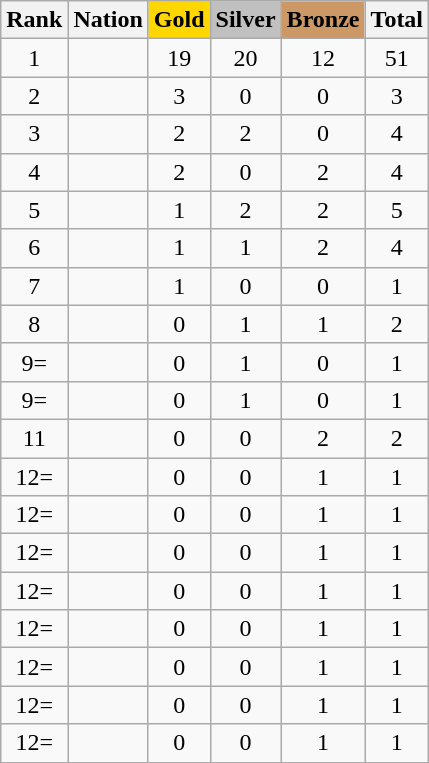<table class="wikitable sortable" style="text-align:center">
<tr>
<th>Rank</th>
<th>Nation</th>
<th style="background-color:gold">Gold</th>
<th style="background-color:silver">Silver</th>
<th style="background-color:#cc9966">Bronze</th>
<th>Total</th>
</tr>
<tr>
<td>1</td>
<td align=left></td>
<td>19</td>
<td>20</td>
<td>12</td>
<td>51</td>
</tr>
<tr>
<td>2</td>
<td align=left></td>
<td>3</td>
<td>0</td>
<td>0</td>
<td>3</td>
</tr>
<tr>
<td>3</td>
<td align=left></td>
<td>2</td>
<td>2</td>
<td>0</td>
<td>4</td>
</tr>
<tr>
<td>4</td>
<td align=left></td>
<td>2</td>
<td>0</td>
<td>2</td>
<td>4</td>
</tr>
<tr>
<td>5</td>
<td align=left></td>
<td>1</td>
<td>2</td>
<td>2</td>
<td>5</td>
</tr>
<tr>
<td>6</td>
<td align=left></td>
<td>1</td>
<td>1</td>
<td>2</td>
<td>4</td>
</tr>
<tr>
<td>7</td>
<td align=left></td>
<td>1</td>
<td>0</td>
<td>0</td>
<td>1</td>
</tr>
<tr>
<td>8</td>
<td align=left></td>
<td>0</td>
<td>1</td>
<td>1</td>
<td>2</td>
</tr>
<tr>
<td>9=</td>
<td align=left></td>
<td>0</td>
<td>1</td>
<td>0</td>
<td>1</td>
</tr>
<tr>
<td>9=</td>
<td align=left></td>
<td>0</td>
<td>1</td>
<td>0</td>
<td>1</td>
</tr>
<tr>
<td>11</td>
<td align=left></td>
<td>0</td>
<td>0</td>
<td>2</td>
<td>2</td>
</tr>
<tr>
<td>12=</td>
<td align=left></td>
<td>0</td>
<td>0</td>
<td>1</td>
<td>1</td>
</tr>
<tr>
<td>12=</td>
<td align=left></td>
<td>0</td>
<td>0</td>
<td>1</td>
<td>1</td>
</tr>
<tr>
<td>12=</td>
<td align=left></td>
<td>0</td>
<td>0</td>
<td>1</td>
<td>1</td>
</tr>
<tr>
<td>12=</td>
<td align=left></td>
<td>0</td>
<td>0</td>
<td>1</td>
<td>1</td>
</tr>
<tr>
<td>12=</td>
<td align=left></td>
<td>0</td>
<td>0</td>
<td>1</td>
<td>1</td>
</tr>
<tr>
<td>12=</td>
<td align=left></td>
<td>0</td>
<td>0</td>
<td>1</td>
<td>1</td>
</tr>
<tr>
<td>12=</td>
<td align=left></td>
<td>0</td>
<td>0</td>
<td>1</td>
<td>1</td>
</tr>
<tr>
<td>12=</td>
<td align=left></td>
<td>0</td>
<td>0</td>
<td>1</td>
<td>1</td>
</tr>
</table>
